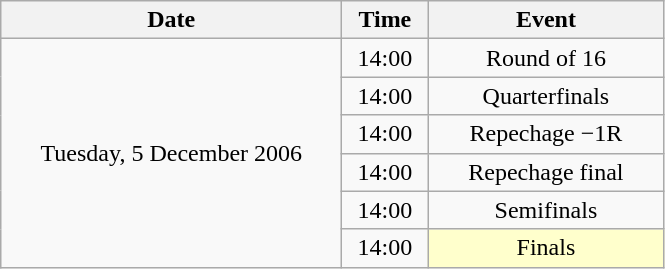<table class = "wikitable" style="text-align:center;">
<tr>
<th width=220>Date</th>
<th width=50>Time</th>
<th width=150>Event</th>
</tr>
<tr>
<td rowspan=6>Tuesday, 5 December 2006</td>
<td>14:00</td>
<td>Round of 16</td>
</tr>
<tr>
<td>14:00</td>
<td>Quarterfinals</td>
</tr>
<tr>
<td>14:00</td>
<td>Repechage −1R</td>
</tr>
<tr>
<td>14:00</td>
<td>Repechage final</td>
</tr>
<tr>
<td>14:00</td>
<td>Semifinals</td>
</tr>
<tr>
<td>14:00</td>
<td bgcolor=ffffcc>Finals</td>
</tr>
</table>
